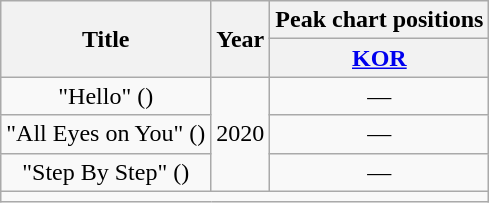<table class="wikitable plainrowheaders" style="text-align:center">
<tr>
<th rowspan="2">Title</th>
<th rowspan="2">Year</th>
<th colspan="1">Peak chart positions</th>
</tr>
<tr>
<th><a href='#'>KOR</a></th>
</tr>
<tr>
<td>"Hello" ()</td>
<td rowspan="3">2020</td>
<td>—</td>
</tr>
<tr>
<td>"All Eyes on You" ()</td>
<td>—</td>
</tr>
<tr>
<td>"Step By Step" ()</td>
<td>—</td>
</tr>
<tr>
<td colspan="3"></td>
</tr>
</table>
